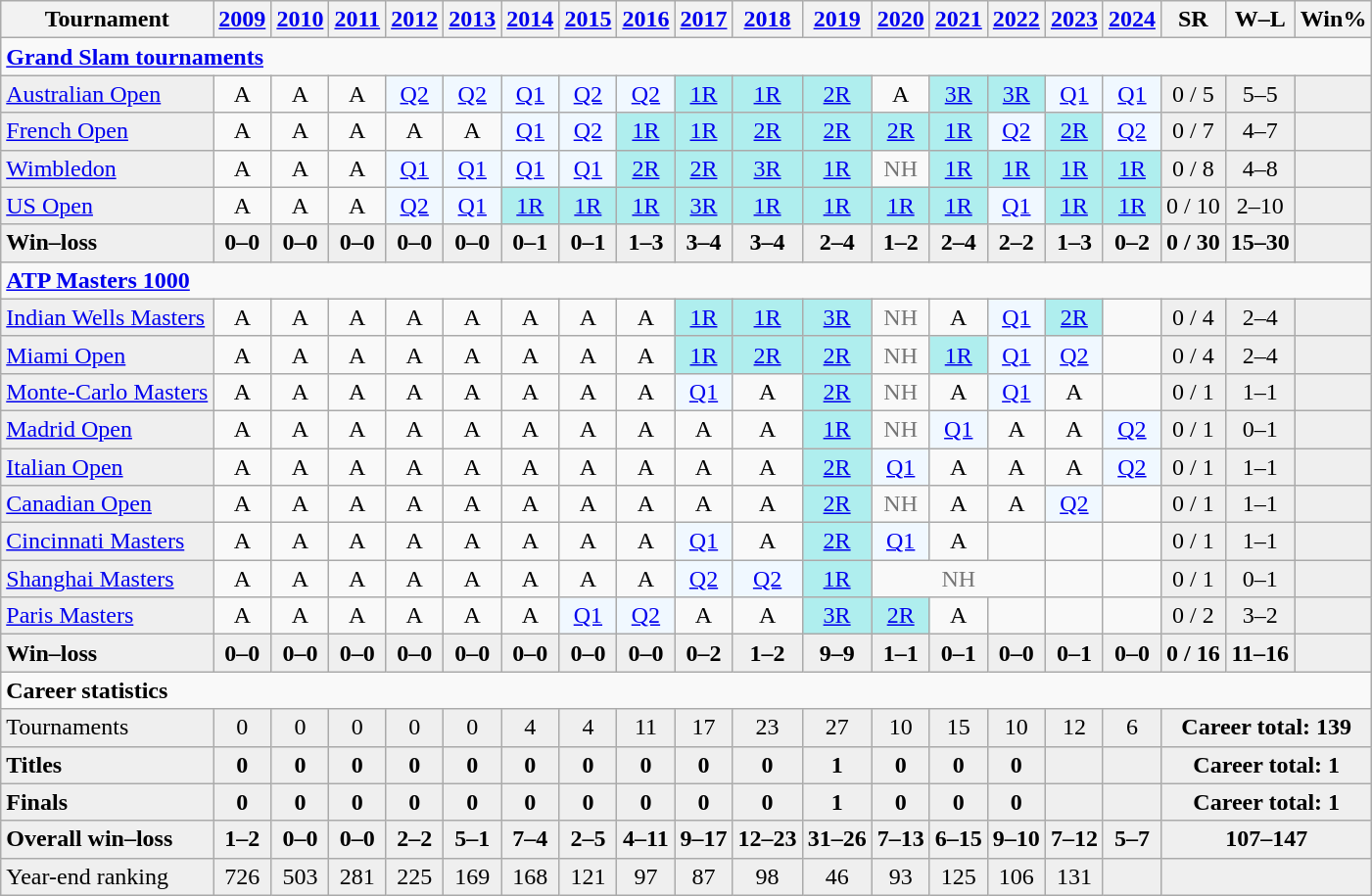<table class=wikitable style=text-align:center>
<tr>
<th>Tournament</th>
<th><a href='#'>2009</a></th>
<th><a href='#'>2010</a></th>
<th><a href='#'>2011</a></th>
<th><a href='#'>2012</a></th>
<th><a href='#'>2013</a></th>
<th><a href='#'>2014</a></th>
<th><a href='#'>2015</a></th>
<th><a href='#'>2016</a></th>
<th><a href='#'>2017</a></th>
<th><a href='#'>2018</a></th>
<th><a href='#'>2019</a></th>
<th><a href='#'>2020</a></th>
<th><a href='#'>2021</a></th>
<th><a href='#'>2022</a></th>
<th><a href='#'>2023</a></th>
<th><a href='#'>2024</a></th>
<th>SR</th>
<th>W–L</th>
<th>Win%</th>
</tr>
<tr>
<td colspan="20" style="text-align:left"><a href='#'><strong>Grand Slam tournaments</strong></a></td>
</tr>
<tr>
<td bgcolor=efefef align=left><a href='#'>Australian Open</a></td>
<td>A</td>
<td>A</td>
<td>A</td>
<td bgcolor=#f0f8ff><a href='#'>Q2</a></td>
<td bgcolor=#f0f8ff><a href='#'>Q2</a></td>
<td bgcolor=#f0f8ff><a href='#'>Q1</a></td>
<td bgcolor=#f0f8ff><a href='#'>Q2</a></td>
<td bgcolor=#f0f8ff><a href='#'>Q2</a></td>
<td bgcolor=afeeee><a href='#'>1R</a></td>
<td bgcolor=afeeee><a href='#'>1R</a></td>
<td bgcolor=afeeee><a href='#'>2R</a></td>
<td>A</td>
<td bgcolor=afeeee><a href='#'>3R</a></td>
<td bgcolor=afeeee><a href='#'>3R</a></td>
<td bgcolor=#f0f8ff><a href='#'>Q1</a></td>
<td bgcolor=#f0f8ff><a href='#'>Q1</a></td>
<td bgcolor="efefef">0 / 5</td>
<td bgcolor=efefef>5–5</td>
<td bgcolor=efefef></td>
</tr>
<tr>
<td bgcolor=efefef align=left><a href='#'>French Open</a></td>
<td>A</td>
<td>A</td>
<td>A</td>
<td>A</td>
<td>A</td>
<td bgcolor=#f0f8ff><a href='#'>Q1</a></td>
<td bgcolor=#f0f8ff><a href='#'>Q2</a></td>
<td bgcolor=afeeee><a href='#'>1R</a></td>
<td bgcolor=afeeee><a href='#'>1R</a></td>
<td bgcolor=afeeee><a href='#'>2R</a></td>
<td bgcolor=afeeee><a href='#'>2R</a></td>
<td bgcolor=afeeee><a href='#'>2R</a></td>
<td bgcolor=afeeee><a href='#'>1R</a></td>
<td bgcolor=#f0f8ff><a href='#'>Q2</a></td>
<td bgcolor=afeeee><a href='#'>2R</a></td>
<td bgcolor=f0f8ff><a href='#'>Q2</a></td>
<td bgcolor="efefef">0 / 7</td>
<td bgcolor=efefef>4–7</td>
<td bgcolor=efefef></td>
</tr>
<tr>
<td bgcolor=efefef align=left><a href='#'>Wimbledon</a></td>
<td>A</td>
<td>A</td>
<td>A</td>
<td bgcolor=#f0f8ff><a href='#'>Q1</a></td>
<td bgcolor=#f0f8ff><a href='#'>Q1</a></td>
<td bgcolor=#f0f8ff><a href='#'>Q1</a></td>
<td bgcolor=#f0f8ff><a href='#'>Q1</a></td>
<td bgcolor=afeeee><a href='#'>2R</a></td>
<td bgcolor=afeeee><a href='#'>2R</a></td>
<td bgcolor=afeeee><a href='#'>3R</a></td>
<td bgcolor=afeeee><a href='#'>1R</a></td>
<td style=color:#767676>NH</td>
<td bgcolor=afeeee><a href='#'>1R</a></td>
<td bgcolor=afeeee><a href='#'>1R</a></td>
<td bgcolor=afeeee><a href='#'>1R</a></td>
<td bgcolor=afeeee><a href='#'>1R</a></td>
<td bgcolor="efefef">0 / 8</td>
<td bgcolor=efefef>4–8</td>
<td bgcolor=efefef></td>
</tr>
<tr>
<td bgcolor=efefef align=left><a href='#'>US Open</a></td>
<td>A</td>
<td>A</td>
<td>A</td>
<td bgcolor=#f0f8ff><a href='#'>Q2</a></td>
<td bgcolor=#f0f8ff><a href='#'>Q1</a></td>
<td bgcolor=afeeee><a href='#'>1R</a></td>
<td bgcolor=afeeee><a href='#'>1R</a></td>
<td bgcolor=afeeee><a href='#'>1R</a></td>
<td bgcolor=afeeee><a href='#'>3R</a></td>
<td bgcolor=afeeee><a href='#'>1R</a></td>
<td bgcolor=afeeee><a href='#'>1R</a></td>
<td bgcolor=afeeee><a href='#'>1R</a></td>
<td bgcolor=afeeee><a href='#'>1R</a></td>
<td bgcolor=#f0f8ff><a href='#'>Q1</a></td>
<td bgcolor=afeeee><a href='#'>1R</a></td>
<td bgcolor=afeeee><a href='#'>1R</a></td>
<td bgcolor="efefef">0 / 10</td>
<td bgcolor=efefef>2–10</td>
<td bgcolor=efefef></td>
</tr>
<tr style=font-weight:bold;background:#efefef>
<td style=text-align:left>Win–loss</td>
<td>0–0</td>
<td>0–0</td>
<td>0–0</td>
<td>0–0</td>
<td>0–0</td>
<td>0–1</td>
<td>0–1</td>
<td>1–3</td>
<td>3–4</td>
<td>3–4</td>
<td>2–4</td>
<td>1–2</td>
<td>2–4</td>
<td>2–2</td>
<td>1–3</td>
<td>0–2</td>
<td bgcolor="efefef">0 / 30</td>
<td>15–30</td>
<td bgcolor=efefef></td>
</tr>
<tr>
<td colspan="20" style="text-align:left"><strong><a href='#'>ATP Masters 1000</a></strong></td>
</tr>
<tr>
<td style=text-align:left;background:#efefef><a href='#'>Indian Wells Masters</a></td>
<td>A</td>
<td>A</td>
<td>A</td>
<td>A</td>
<td>A</td>
<td>A</td>
<td>A</td>
<td>A</td>
<td style=background:#afeeee><a href='#'>1R</a></td>
<td style=background:#afeeee><a href='#'>1R</a></td>
<td style=background:#afeeee><a href='#'>3R</a></td>
<td style=color:#767676>NH</td>
<td>A</td>
<td bgcolor=#f0f8ff><a href='#'>Q1</a></td>
<td style=background:#afeeee><a href='#'>2R</a></td>
<td></td>
<td bgcolor="efefef">0 / 4</td>
<td style=background:#efefef>2–4</td>
<td bgcolor=efefef></td>
</tr>
<tr>
<td style=text-align:left;background:#efefef><a href='#'>Miami Open</a></td>
<td>A</td>
<td>A</td>
<td>A</td>
<td>A</td>
<td>A</td>
<td>A</td>
<td>A</td>
<td>A</td>
<td style=background:#afeeee><a href='#'>1R</a></td>
<td style=background:#afeeee><a href='#'>2R</a></td>
<td style=background:#afeeee><a href='#'>2R</a></td>
<td style=color:#767676>NH</td>
<td style=background:#afeeee><a href='#'>1R</a></td>
<td bgcolor=#f0f8ff><a href='#'>Q1</a></td>
<td bgcolor=#f0f8ff><a href='#'>Q2</a></td>
<td></td>
<td bgcolor="efefef">0 / 4</td>
<td style=background:#efefef>2–4</td>
<td bgcolor=efefef></td>
</tr>
<tr>
<td style=text-align:left;background:#efefef><a href='#'>Monte-Carlo Masters</a></td>
<td>A</td>
<td>A</td>
<td>A</td>
<td>A</td>
<td>A</td>
<td>A</td>
<td>A</td>
<td>A</td>
<td bgcolor=#f0f8ff><a href='#'>Q1</a></td>
<td>A</td>
<td style=background:#afeeee><a href='#'>2R</a></td>
<td style=color:#767676>NH</td>
<td>A</td>
<td bgcolor=#f0f8ff><a href='#'>Q1</a></td>
<td>A</td>
<td></td>
<td bgcolor="efefef">0 / 1</td>
<td style=background:#efefef>1–1</td>
<td bgcolor=efefef></td>
</tr>
<tr>
<td style=text-align:left;background:#efefef><a href='#'>Madrid Open</a></td>
<td>A</td>
<td>A</td>
<td>A</td>
<td>A</td>
<td>A</td>
<td>A</td>
<td>A</td>
<td>A</td>
<td>A</td>
<td>A</td>
<td style=background:#afeeee><a href='#'>1R</a></td>
<td style=color:#767676>NH</td>
<td bgcolor=#f0f8ff><a href='#'>Q1</a></td>
<td>A</td>
<td>A</td>
<td bgcolor=#f0f8ff><a href='#'>Q2</a></td>
<td bgcolor="efefef">0 / 1</td>
<td style=background:#efefef>0–1</td>
<td bgcolor=efefef></td>
</tr>
<tr>
<td style=text-align:left;background:#efefef><a href='#'>Italian Open</a></td>
<td>A</td>
<td>A</td>
<td>A</td>
<td>A</td>
<td>A</td>
<td>A</td>
<td>A</td>
<td>A</td>
<td>A</td>
<td>A</td>
<td style=background:#afeeee><a href='#'>2R</a></td>
<td bgcolor=#f0f8ff><a href='#'>Q1</a></td>
<td>A</td>
<td>A</td>
<td>A</td>
<td bgcolor=#f0f8ff><a href='#'>Q2</a></td>
<td bgcolor="efefef">0 / 1</td>
<td style=background:#efefef>1–1</td>
<td bgcolor=efefef></td>
</tr>
<tr>
<td style=text-align:left;background:#efefef><a href='#'>Canadian Open</a></td>
<td>A</td>
<td>A</td>
<td>A</td>
<td>A</td>
<td>A</td>
<td>A</td>
<td>A</td>
<td>A</td>
<td>A</td>
<td>A</td>
<td style=background:#afeeee><a href='#'>2R</a></td>
<td style=color:#767676>NH</td>
<td>A</td>
<td>A</td>
<td style=background:#f0f8ff><a href='#'>Q2</a></td>
<td></td>
<td bgcolor="efefef">0 / 1</td>
<td style=background:#efefef>1–1</td>
<td bgcolor=efefef></td>
</tr>
<tr>
<td style=text-align:left;background:#efefef><a href='#'>Cincinnati Masters</a></td>
<td>A</td>
<td>A</td>
<td>A</td>
<td>A</td>
<td>A</td>
<td>A</td>
<td>A</td>
<td>A</td>
<td bgcolor=#f0f8ff><a href='#'>Q1</a></td>
<td>A</td>
<td style=background:#afeeee><a href='#'>2R</a></td>
<td bgcolor=#f0f8ff><a href='#'>Q1</a></td>
<td>A</td>
<td></td>
<td></td>
<td></td>
<td bgcolor="efefef">0 / 1</td>
<td style=background:#efefef>1–1</td>
<td bgcolor=efefef></td>
</tr>
<tr>
<td style=text-align:left;background:#efefef><a href='#'>Shanghai Masters</a></td>
<td>A</td>
<td>A</td>
<td>A</td>
<td>A</td>
<td>A</td>
<td>A</td>
<td>A</td>
<td>A</td>
<td bgcolor=#f0f8ff><a href='#'>Q2</a></td>
<td bgcolor=#f0f8ff><a href='#'>Q2</a></td>
<td style=background:#afeeee><a href='#'>1R</a></td>
<td colspan=3 style=color:#767676>NH</td>
<td></td>
<td></td>
<td bgcolor="efefef">0 / 1</td>
<td style=background:#efefef>0–1</td>
<td bgcolor=efefef></td>
</tr>
<tr>
<td style=text-align:left;background:#efefef><a href='#'>Paris Masters</a></td>
<td>A</td>
<td>A</td>
<td>A</td>
<td>A</td>
<td>A</td>
<td>A</td>
<td bgcolor=#f0f8ff><a href='#'>Q1</a></td>
<td bgcolor=#f0f8ff><a href='#'>Q2</a></td>
<td>A</td>
<td>A</td>
<td style=background:#afeeee><a href='#'>3R</a></td>
<td style=background:#afeeee><a href='#'>2R</a></td>
<td>A</td>
<td></td>
<td></td>
<td></td>
<td bgcolor="efefef">0 / 2</td>
<td style=background:#efefef>3–2</td>
<td bgcolor=efefef></td>
</tr>
<tr style=font-weight:bold;background:#efefef>
<td style=text-align:left>Win–loss</td>
<td>0–0</td>
<td>0–0</td>
<td>0–0</td>
<td>0–0</td>
<td>0–0</td>
<td>0–0</td>
<td>0–0</td>
<td>0–0</td>
<td>0–2</td>
<td>1–2</td>
<td>9–9</td>
<td>1–1</td>
<td>0–1</td>
<td>0–0</td>
<td>0–1</td>
<td>0–0</td>
<td bgcolor="efefef">0 / 16</td>
<td>11–16</td>
<td bgcolor=efefef></td>
</tr>
<tr>
<td colspan="20" style="text-align:left"><strong>Career statistics</strong></td>
</tr>
<tr style=background:#efefef>
<td align=left>Tournaments</td>
<td>0</td>
<td>0</td>
<td>0</td>
<td>0</td>
<td>0</td>
<td>4</td>
<td>4</td>
<td>11</td>
<td>17</td>
<td>23</td>
<td>27</td>
<td>10</td>
<td>15</td>
<td>10</td>
<td>12</td>
<td>6</td>
<td colspan="3"><strong>Career total: 139</strong></td>
</tr>
<tr style=font-weight:bold;background:#efefef>
<td style=text-align:left>Titles</td>
<td>0</td>
<td>0</td>
<td>0</td>
<td>0</td>
<td>0</td>
<td>0</td>
<td>0</td>
<td>0</td>
<td>0</td>
<td>0</td>
<td>1</td>
<td>0</td>
<td>0</td>
<td>0</td>
<td></td>
<td></td>
<td colspan="3"><strong>Career total: 1</strong></td>
</tr>
<tr style=font-weight:bold;background:#efefef>
<td align=left>Finals</td>
<td>0</td>
<td>0</td>
<td>0</td>
<td>0</td>
<td>0</td>
<td>0</td>
<td>0</td>
<td>0</td>
<td>0</td>
<td>0</td>
<td>1</td>
<td>0</td>
<td>0</td>
<td>0</td>
<td></td>
<td></td>
<td colspan="3"><strong>Career total: 1</strong></td>
</tr>
<tr style=font-weight:bold;background:#efefef>
<td style=text-align:left>Overall win–loss</td>
<td>1–2</td>
<td>0–0</td>
<td>0–0</td>
<td>2–2</td>
<td>5–1</td>
<td>7–4</td>
<td>2–5</td>
<td>4–11</td>
<td>9–17</td>
<td>12–23</td>
<td>31–26</td>
<td>7–13</td>
<td>6–15</td>
<td>9–10</td>
<td>7–12</td>
<td>5–7</td>
<td colspan="3"><strong>107–147</strong></td>
</tr>
<tr style=background:#efefef>
<td align=left>Year-end ranking</td>
<td>726</td>
<td>503</td>
<td>281</td>
<td>225</td>
<td>169</td>
<td>168</td>
<td>121</td>
<td>97</td>
<td>87</td>
<td>98</td>
<td>46</td>
<td>93</td>
<td>125</td>
<td>106</td>
<td>131</td>
<td></td>
<td colspan="3"><strong></strong></td>
</tr>
</table>
